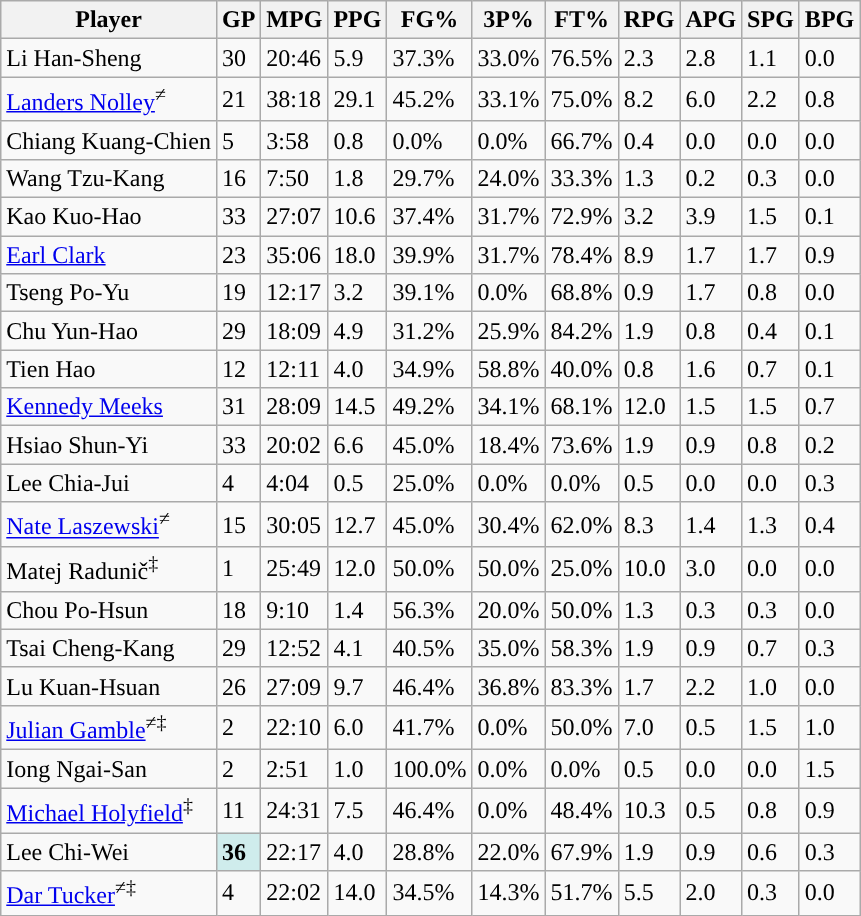<table class="wikitable">
<tr>
<th>Player</th>
<th>GP</th>
<th>MPG</th>
<th>PPG</th>
<th>FG%</th>
<th>3P%</th>
<th>FT%</th>
<th>RPG</th>
<th>APG</th>
<th>SPG</th>
<th>BPG</th>
</tr>
<tr>
<td>Li Han-Sheng</td>
<td>30</td>
<td>20:46</td>
<td>5.9</td>
<td>37.3%</td>
<td>33.0%</td>
<td>76.5%</td>
<td>2.3</td>
<td>2.8</td>
<td>1.1</td>
<td>0.0</td>
</tr>
<tr>
<td><a href='#'>Landers Nolley</a><sup>≠</sup></td>
<td>21</td>
<td>38:18</td>
<td>29.1</td>
<td>45.2%</td>
<td>33.1%</td>
<td>75.0%</td>
<td>8.2</td>
<td>6.0</td>
<td>2.2</td>
<td>0.8</td>
</tr>
<tr>
<td>Chiang Kuang-Chien</td>
<td>5</td>
<td>3:58</td>
<td>0.8</td>
<td>0.0%</td>
<td>0.0%</td>
<td>66.7%</td>
<td>0.4</td>
<td>0.0</td>
<td>0.0</td>
<td>0.0</td>
</tr>
<tr>
<td>Wang Tzu-Kang</td>
<td>16</td>
<td>7:50</td>
<td>1.8</td>
<td>29.7%</td>
<td>24.0%</td>
<td>33.3%</td>
<td>1.3</td>
<td>0.2</td>
<td>0.3</td>
<td>0.0</td>
</tr>
<tr>
<td>Kao Kuo-Hao</td>
<td>33</td>
<td>27:07</td>
<td>10.6</td>
<td>37.4%</td>
<td>31.7%</td>
<td>72.9%</td>
<td>3.2</td>
<td>3.9</td>
<td>1.5</td>
<td>0.1</td>
</tr>
<tr>
<td><a href='#'>Earl Clark</a></td>
<td>23</td>
<td>35:06</td>
<td>18.0</td>
<td>39.9%</td>
<td>31.7%</td>
<td>78.4%</td>
<td>8.9</td>
<td>1.7</td>
<td>1.7</td>
<td>0.9</td>
</tr>
<tr>
<td>Tseng Po-Yu</td>
<td>19</td>
<td>12:17</td>
<td>3.2</td>
<td>39.1%</td>
<td>0.0%</td>
<td>68.8%</td>
<td>0.9</td>
<td>1.7</td>
<td>0.8</td>
<td>0.0</td>
</tr>
<tr>
<td>Chu Yun-Hao</td>
<td>29</td>
<td>18:09</td>
<td>4.9</td>
<td>31.2%</td>
<td>25.9%</td>
<td>84.2%</td>
<td>1.9</td>
<td>0.8</td>
<td>0.4</td>
<td>0.1</td>
</tr>
<tr>
<td>Tien Hao</td>
<td>12</td>
<td>12:11</td>
<td>4.0</td>
<td>34.9%</td>
<td>58.8%</td>
<td>40.0%</td>
<td>0.8</td>
<td>1.6</td>
<td>0.7</td>
<td>0.1</td>
</tr>
<tr>
<td><a href='#'>Kennedy Meeks</a></td>
<td>31</td>
<td>28:09</td>
<td>14.5</td>
<td>49.2%</td>
<td>34.1%</td>
<td>68.1%</td>
<td>12.0</td>
<td>1.5</td>
<td>1.5</td>
<td>0.7</td>
</tr>
<tr>
<td>Hsiao Shun-Yi</td>
<td>33</td>
<td>20:02</td>
<td>6.6</td>
<td>45.0%</td>
<td>18.4%</td>
<td>73.6%</td>
<td>1.9</td>
<td>0.9</td>
<td>0.8</td>
<td>0.2</td>
</tr>
<tr>
<td>Lee Chia-Jui</td>
<td>4</td>
<td>4:04</td>
<td>0.5</td>
<td>25.0%</td>
<td>0.0%</td>
<td>0.0%</td>
<td>0.5</td>
<td>0.0</td>
<td>0.0</td>
<td>0.3</td>
</tr>
<tr>
<td><a href='#'>Nate Laszewski</a><sup>≠</sup></td>
<td>15</td>
<td>30:05</td>
<td>12.7</td>
<td>45.0%</td>
<td>30.4%</td>
<td>62.0%</td>
<td>8.3</td>
<td>1.4</td>
<td>1.3</td>
<td>0.4</td>
</tr>
<tr>
<td>Matej Radunič<sup>‡</sup></td>
<td>1</td>
<td>25:49</td>
<td>12.0</td>
<td>50.0%</td>
<td>50.0%</td>
<td>25.0%</td>
<td>10.0</td>
<td>3.0</td>
<td>0.0</td>
<td>0.0</td>
</tr>
<tr>
<td>Chou Po-Hsun</td>
<td>18</td>
<td>9:10</td>
<td>1.4</td>
<td>56.3%</td>
<td>20.0%</td>
<td>50.0%</td>
<td>1.3</td>
<td>0.3</td>
<td>0.3</td>
<td>0.0</td>
</tr>
<tr>
<td>Tsai Cheng-Kang</td>
<td>29</td>
<td>12:52</td>
<td>4.1</td>
<td>40.5%</td>
<td>35.0%</td>
<td>58.3%</td>
<td>1.9</td>
<td>0.9</td>
<td>0.7</td>
<td>0.3</td>
</tr>
<tr>
<td>Lu Kuan-Hsuan</td>
<td>26</td>
<td>27:09</td>
<td>9.7</td>
<td>46.4%</td>
<td>36.8%</td>
<td>83.3%</td>
<td>1.7</td>
<td>2.2</td>
<td>1.0</td>
<td>0.0</td>
</tr>
<tr>
<td><a href='#'>Julian Gamble</a><sup>≠‡</sup></td>
<td>2</td>
<td>22:10</td>
<td>6.0</td>
<td>41.7%</td>
<td>0.0%</td>
<td>50.0%</td>
<td>7.0</td>
<td>0.5</td>
<td>1.5</td>
<td>1.0</td>
</tr>
<tr>
<td>Iong Ngai-San</td>
<td>2</td>
<td>2:51</td>
<td>1.0</td>
<td>100.0%</td>
<td>0.0%</td>
<td>0.0%</td>
<td>0.5</td>
<td>0.0</td>
<td>0.0</td>
<td>1.5</td>
</tr>
<tr>
<td><a href='#'>Michael Holyfield</a><sup>‡</sup></td>
<td>11</td>
<td>24:31</td>
<td>7.5</td>
<td>46.4%</td>
<td>0.0%</td>
<td>48.4%</td>
<td>10.3</td>
<td>0.5</td>
<td>0.8</td>
<td>0.9</td>
</tr>
<tr>
<td>Lee Chi-Wei</td>
<td style="background-color: #CFECEC"><strong>36</strong></td>
<td>22:17</td>
<td>4.0</td>
<td>28.8%</td>
<td>22.0%</td>
<td>67.9%</td>
<td>1.9</td>
<td>0.9</td>
<td>0.6</td>
<td>0.3</td>
</tr>
<tr>
<td><a href='#'>Dar Tucker</a><sup>≠‡</sup></td>
<td>4</td>
<td>22:02</td>
<td>14.0</td>
<td>34.5%</td>
<td>14.3%</td>
<td>51.7%</td>
<td>5.5</td>
<td>2.0</td>
<td>0.3</td>
<td>0.0</td>
</tr>
</table>
